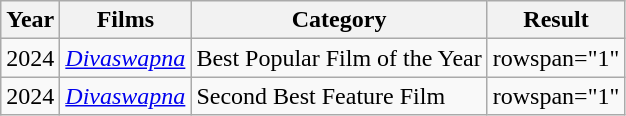<table class="wikitable sortable">
<tr>
<th>Year</th>
<th>Films</th>
<th>Category</th>
<th>Result</th>
</tr>
<tr>
<td>2024</td>
<td><em><a href='#'>Divaswapna</a></em><br></td>
<td rowspan=1>Best Popular Film of the Year</td>
<td>rowspan="1" </td>
</tr>
<tr>
<td>2024</td>
<td><em><a href='#'>Divaswapna</a></em><br></td>
<td rowspan=1>Second Best Feature Film </td>
<td>rowspan="1" </td>
</tr>
</table>
